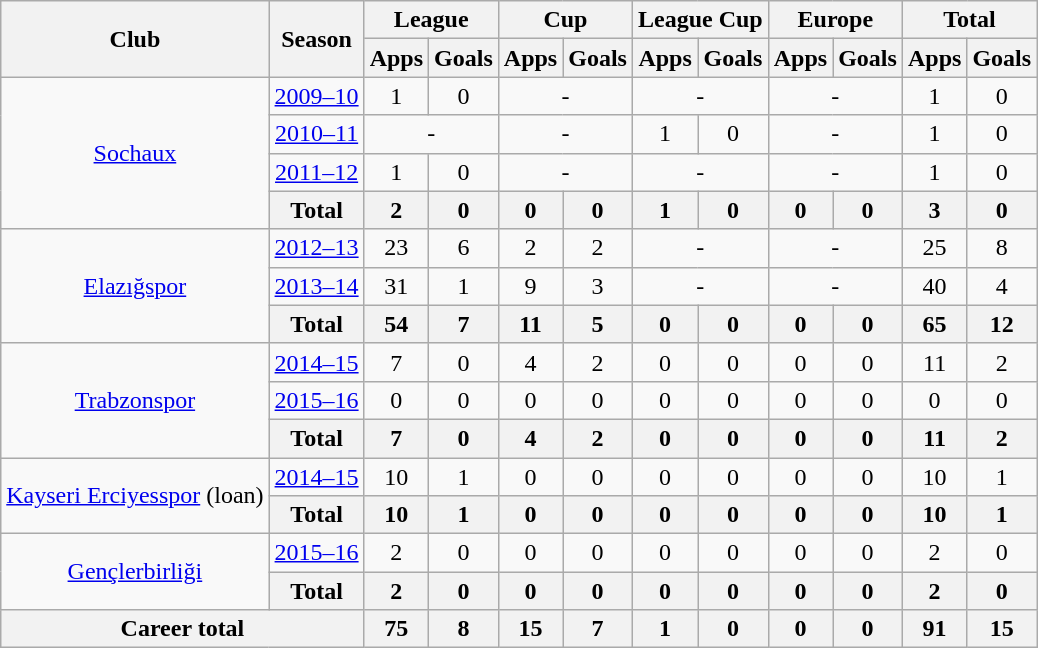<table class="wikitable" style="text-align: center;">
<tr>
<th rowspan="2">Club</th>
<th rowspan="2">Season</th>
<th colspan="2">League</th>
<th colspan="2">Cup</th>
<th colspan="2">League Cup</th>
<th colspan="2">Europe</th>
<th colspan="2">Total</th>
</tr>
<tr>
<th>Apps</th>
<th>Goals</th>
<th>Apps</th>
<th>Goals</th>
<th>Apps</th>
<th>Goals</th>
<th>Apps</th>
<th>Goals</th>
<th>Apps</th>
<th>Goals</th>
</tr>
<tr>
<td rowspan="4"><a href='#'>Sochaux</a></td>
<td><a href='#'>2009–10</a></td>
<td>1</td>
<td>0</td>
<td colspan="2">-</td>
<td colspan="2">-</td>
<td colspan="2">-</td>
<td>1</td>
<td>0</td>
</tr>
<tr>
<td><a href='#'>2010–11</a></td>
<td colspan="2">-</td>
<td colspan="2">-</td>
<td>1</td>
<td>0</td>
<td colspan="2">-</td>
<td>1</td>
<td>0</td>
</tr>
<tr>
<td><a href='#'>2011–12</a></td>
<td>1</td>
<td>0</td>
<td colspan="2">-</td>
<td colspan="2">-</td>
<td colspan="2">-</td>
<td>1</td>
<td>0</td>
</tr>
<tr>
<th>Total</th>
<th>2</th>
<th>0</th>
<th>0</th>
<th>0</th>
<th>1</th>
<th>0</th>
<th>0</th>
<th>0</th>
<th>3</th>
<th>0</th>
</tr>
<tr>
<td rowspan="3"><a href='#'>Elazığspor</a></td>
<td><a href='#'>2012–13</a></td>
<td>23</td>
<td>6</td>
<td>2</td>
<td>2</td>
<td colspan="2">-</td>
<td colspan="2">-</td>
<td>25</td>
<td>8</td>
</tr>
<tr>
<td><a href='#'>2013–14</a></td>
<td>31</td>
<td>1</td>
<td>9</td>
<td>3</td>
<td colspan="2">-</td>
<td colspan="2">-</td>
<td>40</td>
<td>4</td>
</tr>
<tr>
<th>Total</th>
<th>54</th>
<th>7</th>
<th>11</th>
<th>5</th>
<th>0</th>
<th>0</th>
<th>0</th>
<th>0</th>
<th>65</th>
<th>12</th>
</tr>
<tr>
<td rowspan="3"><a href='#'>Trabzonspor</a></td>
<td><a href='#'>2014–15</a></td>
<td>7</td>
<td>0</td>
<td>4</td>
<td>2</td>
<td>0</td>
<td>0</td>
<td>0</td>
<td>0</td>
<td>11</td>
<td>2</td>
</tr>
<tr>
<td><a href='#'>2015–16</a></td>
<td>0</td>
<td>0</td>
<td>0</td>
<td>0</td>
<td>0</td>
<td>0</td>
<td>0</td>
<td>0</td>
<td>0</td>
<td>0</td>
</tr>
<tr>
<th>Total</th>
<th>7</th>
<th>0</th>
<th>4</th>
<th>2</th>
<th>0</th>
<th>0</th>
<th>0</th>
<th>0</th>
<th>11</th>
<th>2</th>
</tr>
<tr>
<td rowspan="2"><a href='#'>Kayseri Erciyesspor</a> (loan)</td>
<td><a href='#'>2014–15</a></td>
<td>10</td>
<td>1</td>
<td>0</td>
<td>0</td>
<td>0</td>
<td>0</td>
<td>0</td>
<td>0</td>
<td>10</td>
<td>1</td>
</tr>
<tr>
<th>Total</th>
<th>10</th>
<th>1</th>
<th>0</th>
<th>0</th>
<th>0</th>
<th>0</th>
<th>0</th>
<th>0</th>
<th>10</th>
<th>1</th>
</tr>
<tr>
<td rowspan="2"><a href='#'>Gençlerbirliği</a></td>
<td><a href='#'>2015–16</a></td>
<td>2</td>
<td>0</td>
<td>0</td>
<td>0</td>
<td>0</td>
<td>0</td>
<td>0</td>
<td>0</td>
<td>2</td>
<td>0</td>
</tr>
<tr>
<th>Total</th>
<th>2</th>
<th>0</th>
<th>0</th>
<th>0</th>
<th>0</th>
<th>0</th>
<th>0</th>
<th>0</th>
<th>2</th>
<th>0</th>
</tr>
<tr>
<th colspan="2">Career total</th>
<th>75</th>
<th>8</th>
<th>15</th>
<th>7</th>
<th>1</th>
<th>0</th>
<th>0</th>
<th>0</th>
<th>91</th>
<th>15</th>
</tr>
</table>
